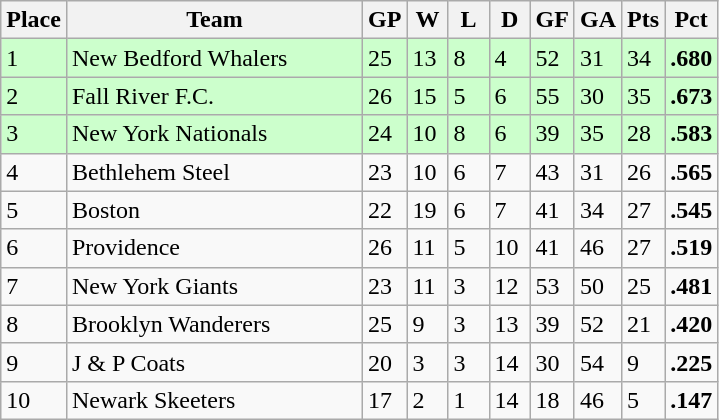<table class="wikitable">
<tr>
<th>Place</th>
<th width="190">Team</th>
<th width="20">GP</th>
<th width="20">W</th>
<th width="20">L</th>
<th width="20">D</th>
<th width="20">GF</th>
<th width="20">GA</th>
<th>Pts</th>
<th>Pct</th>
</tr>
<tr bgcolor=#ccffcc>
<td>1</td>
<td>New Bedford Whalers</td>
<td>25</td>
<td>13</td>
<td>8</td>
<td>4</td>
<td>52</td>
<td>31</td>
<td>34</td>
<td><strong>.680</strong></td>
</tr>
<tr bgcolor=#ccffcc>
<td>2</td>
<td>Fall River F.C.</td>
<td>26</td>
<td>15</td>
<td>5</td>
<td>6</td>
<td>55</td>
<td>30</td>
<td>35</td>
<td><strong>.673</strong></td>
</tr>
<tr bgcolor=#ccffcc>
<td>3</td>
<td>New York Nationals</td>
<td>24</td>
<td>10</td>
<td>8</td>
<td>6</td>
<td>39</td>
<td>35</td>
<td>28</td>
<td><strong>.583</strong></td>
</tr>
<tr>
<td>4</td>
<td>Bethlehem Steel</td>
<td>23</td>
<td>10</td>
<td>6</td>
<td>7</td>
<td>43</td>
<td>31</td>
<td>26</td>
<td><strong>.565</strong></td>
</tr>
<tr>
<td>5</td>
<td>Boston</td>
<td>22</td>
<td>19</td>
<td>6</td>
<td>7</td>
<td>41</td>
<td>34</td>
<td>27</td>
<td><strong>.545</strong></td>
</tr>
<tr>
<td>6</td>
<td>Providence</td>
<td>26</td>
<td>11</td>
<td>5</td>
<td>10</td>
<td>41</td>
<td>46</td>
<td>27</td>
<td><strong>.519</strong></td>
</tr>
<tr>
<td>7</td>
<td>New York Giants</td>
<td>23</td>
<td>11</td>
<td>3</td>
<td>12</td>
<td>53</td>
<td>50</td>
<td>25</td>
<td><strong>.481</strong></td>
</tr>
<tr>
<td>8</td>
<td>Brooklyn Wanderers</td>
<td>25</td>
<td>9</td>
<td>3</td>
<td>13</td>
<td>39</td>
<td>52</td>
<td>21</td>
<td><strong>.420</strong></td>
</tr>
<tr>
<td>9</td>
<td>J & P Coats</td>
<td>20</td>
<td>3</td>
<td>3</td>
<td>14</td>
<td>30</td>
<td>54</td>
<td>9</td>
<td><strong>.225</strong></td>
</tr>
<tr>
<td>10</td>
<td>Newark Skeeters</td>
<td>17</td>
<td>2</td>
<td>1</td>
<td>14</td>
<td>18</td>
<td>46</td>
<td>5</td>
<td><strong>.147</strong></td>
</tr>
</table>
